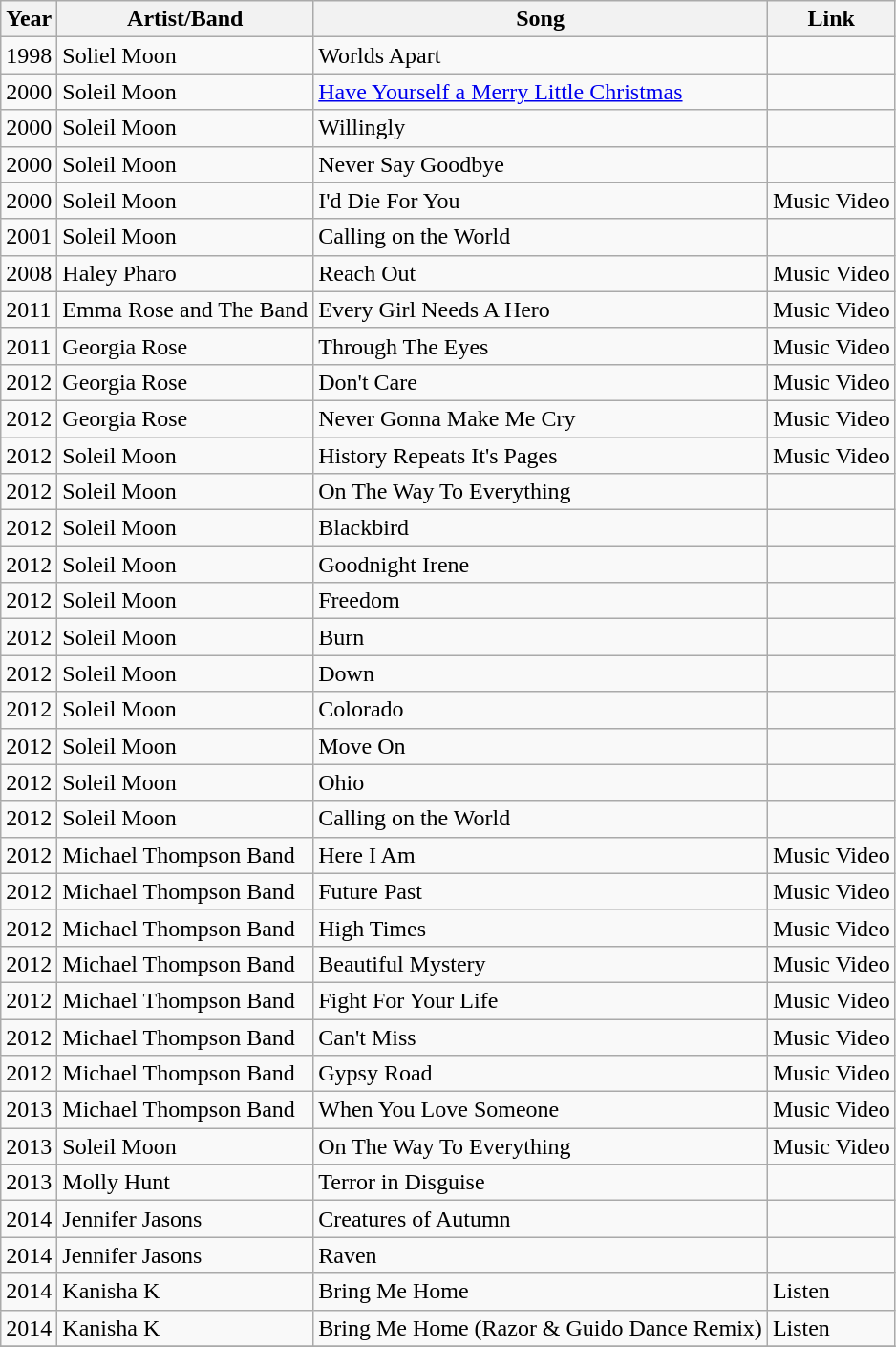<table class="wikitable sortable">
<tr>
<th>Year</th>
<th>Artist/Band</th>
<th>Song</th>
<th>Link</th>
</tr>
<tr>
<td>1998</td>
<td>Soliel Moon</td>
<td>Worlds Apart</td>
<td></td>
</tr>
<tr>
<td>2000</td>
<td>Soleil Moon</td>
<td><a href='#'>Have Yourself a Merry Little Christmas</a></td>
<td></td>
</tr>
<tr>
<td>2000</td>
<td>Soleil Moon</td>
<td>Willingly</td>
<td></td>
</tr>
<tr>
<td>2000</td>
<td>Soleil Moon</td>
<td>Never Say Goodbye</td>
<td></td>
</tr>
<tr>
<td>2000</td>
<td>Soleil Moon</td>
<td>I'd Die For You</td>
<td>Music Video </td>
</tr>
<tr>
<td>2001</td>
<td>Soleil Moon</td>
<td>Calling on the World</td>
<td></td>
</tr>
<tr>
<td>2008</td>
<td>Haley Pharo</td>
<td>Reach Out</td>
<td>Music Video </td>
</tr>
<tr>
<td>2011</td>
<td>Emma Rose and The Band</td>
<td>Every Girl Needs A Hero</td>
<td>Music Video </td>
</tr>
<tr>
<td>2011</td>
<td>Georgia Rose</td>
<td>Through The Eyes</td>
<td>Music Video </td>
</tr>
<tr>
<td>2012</td>
<td>Georgia Rose</td>
<td>Don't Care</td>
<td>Music Video </td>
</tr>
<tr>
<td>2012</td>
<td>Georgia Rose</td>
<td>Never Gonna Make Me Cry</td>
<td>Music Video </td>
</tr>
<tr>
<td>2012</td>
<td>Soleil Moon</td>
<td>History Repeats It's Pages</td>
<td>Music Video </td>
</tr>
<tr>
<td>2012</td>
<td>Soleil Moon</td>
<td>On The Way To Everything</td>
<td></td>
</tr>
<tr>
<td>2012</td>
<td>Soleil Moon</td>
<td>Blackbird</td>
<td></td>
</tr>
<tr>
<td>2012</td>
<td>Soleil Moon</td>
<td>Goodnight Irene</td>
<td></td>
</tr>
<tr>
<td>2012</td>
<td>Soleil Moon</td>
<td>Freedom</td>
<td></td>
</tr>
<tr>
<td>2012</td>
<td>Soleil Moon</td>
<td>Burn</td>
<td></td>
</tr>
<tr>
<td>2012</td>
<td>Soleil Moon</td>
<td>Down</td>
<td></td>
</tr>
<tr>
<td>2012</td>
<td>Soleil Moon</td>
<td>Colorado</td>
<td></td>
</tr>
<tr>
<td>2012</td>
<td>Soleil Moon</td>
<td>Move On</td>
<td></td>
</tr>
<tr>
<td>2012</td>
<td>Soleil Moon</td>
<td>Ohio</td>
<td></td>
</tr>
<tr>
<td>2012</td>
<td>Soleil Moon</td>
<td>Calling on the World</td>
<td></td>
</tr>
<tr>
<td>2012</td>
<td>Michael Thompson Band</td>
<td>Here I Am</td>
<td>Music Video </td>
</tr>
<tr>
<td>2012</td>
<td>Michael Thompson Band</td>
<td>Future Past</td>
<td>Music Video </td>
</tr>
<tr>
<td>2012</td>
<td>Michael Thompson Band</td>
<td>High Times</td>
<td>Music Video </td>
</tr>
<tr>
<td>2012</td>
<td>Michael Thompson Band</td>
<td>Beautiful Mystery</td>
<td>Music Video </td>
</tr>
<tr>
<td>2012</td>
<td>Michael Thompson Band</td>
<td>Fight For Your Life</td>
<td>Music Video </td>
</tr>
<tr>
<td>2012</td>
<td>Michael Thompson Band</td>
<td>Can't Miss</td>
<td>Music Video </td>
</tr>
<tr>
<td>2012</td>
<td>Michael Thompson Band</td>
<td>Gypsy Road</td>
<td>Music Video </td>
</tr>
<tr>
<td>2013</td>
<td>Michael Thompson Band</td>
<td>When You Love Someone</td>
<td>Music Video </td>
</tr>
<tr>
<td>2013</td>
<td>Soleil Moon</td>
<td>On The Way To Everything</td>
<td>Music Video </td>
</tr>
<tr>
<td>2013</td>
<td>Molly Hunt</td>
<td>Terror in Disguise</td>
<td></td>
</tr>
<tr>
<td>2014</td>
<td>Jennifer Jasons</td>
<td>Creatures of Autumn</td>
<td></td>
</tr>
<tr>
<td>2014</td>
<td>Jennifer Jasons</td>
<td>Raven</td>
<td></td>
</tr>
<tr>
<td>2014</td>
<td>Kanisha K</td>
<td>Bring Me Home</td>
<td>Listen </td>
</tr>
<tr>
<td>2014</td>
<td>Kanisha K</td>
<td>Bring Me Home (Razor & Guido Dance Remix)</td>
<td>Listen </td>
</tr>
<tr>
</tr>
</table>
